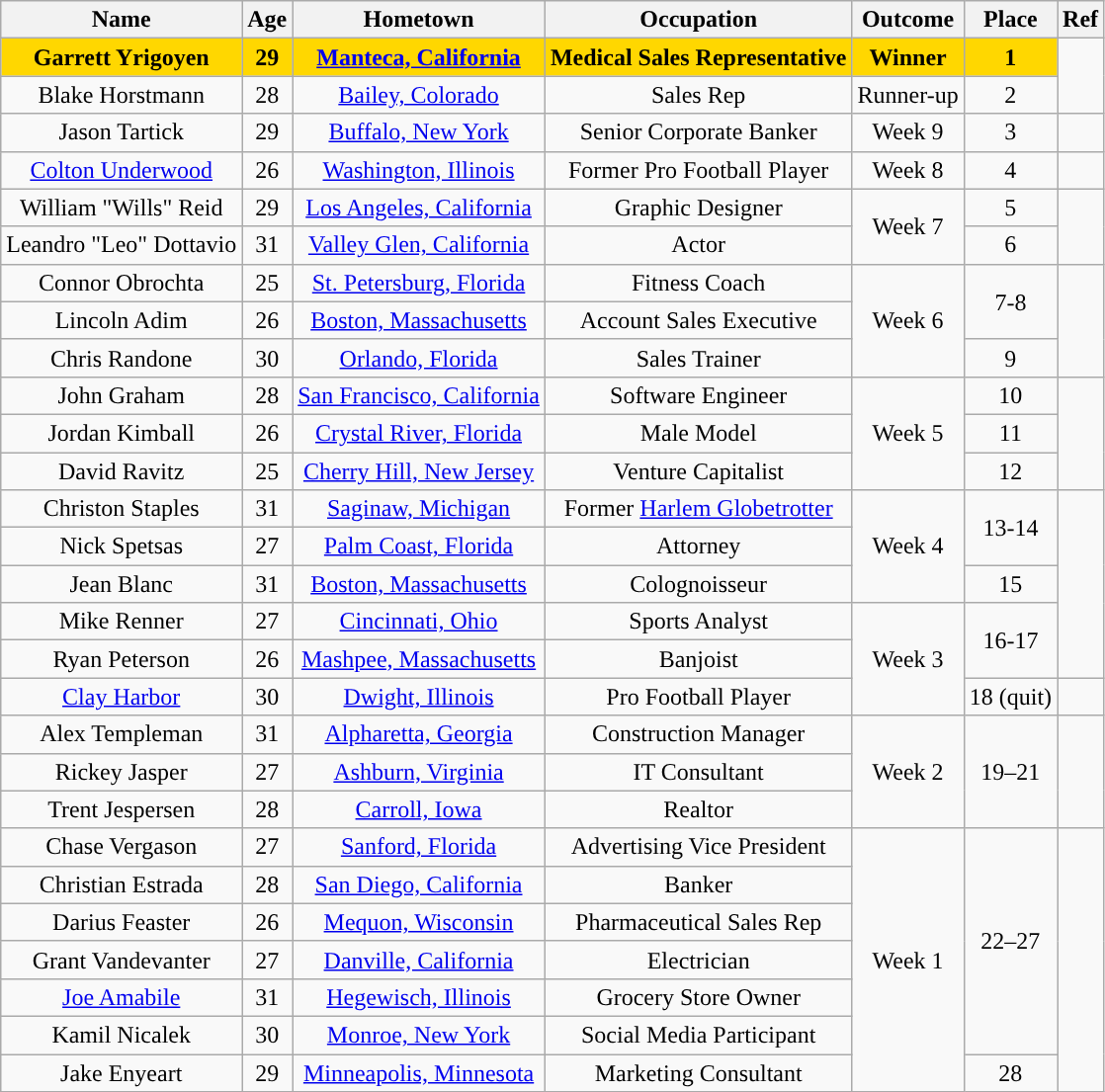<table class="wikitable sortable" style="text-align:center;">
<tr>
<th>Name</th>
<th>Age</th>
<th>Hometown</th>
<th>Occupation</th>
<th>Outcome</th>
<th>Place</th>
<th>Ref</th>
</tr>
<tr>
<td bgcolor="gold "><strong>Garrett Yrigoyen</strong></td>
<td bgcolor="gold"><strong>29</strong></td>
<td bgcolor="gold"><strong><a href='#'>Manteca, California</a></strong></td>
<td bgcolor="gold"><strong>Medical Sales Representative</strong></td>
<td bgcolor="gold"><strong>Winner</strong></td>
<td bgcolor="gold"><strong>1</strong></td>
<td rowspan="2" align="center"></td>
</tr>
<tr>
<td>Blake Horstmann</td>
<td>28</td>
<td><a href='#'>Bailey, Colorado</a></td>
<td>Sales Rep</td>
<td data-sort-value="Wh">Runner-up</td>
<td>2</td>
</tr>
<tr>
<td>Jason Tartick</td>
<td>29</td>
<td><a href='#'>Buffalo, New York</a></td>
<td>Senior Corporate Banker</td>
<td>Week 9</td>
<td>3</td>
<td></td>
</tr>
<tr>
<td><a href='#'>Colton Underwood</a></td>
<td>26</td>
<td><a href='#'>Washington, Illinois</a></td>
<td>Former Pro Football Player</td>
<td>Week 8</td>
<td>4</td>
<td></td>
</tr>
<tr>
<td>William "Wills" Reid</td>
<td>29</td>
<td><a href='#'>Los Angeles, California</a></td>
<td>Graphic Designer</td>
<td rowspan="2">Week 7</td>
<td>5</td>
<td rowspan="2"></td>
</tr>
<tr>
<td Leo Dottavio>Leandro "Leo" Dottavio</td>
<td>31</td>
<td><a href='#'>Valley Glen, California</a></td>
<td>Actor</td>
<td>6</td>
</tr>
<tr>
<td>Connor Obrochta</td>
<td>25</td>
<td><a href='#'>St. Petersburg, Florida</a></td>
<td>Fitness Coach</td>
<td rowspan="3">Week 6</td>
<td rowspan="2">7-8</td>
<td rowspan="3"></td>
</tr>
<tr>
<td>Lincoln Adim</td>
<td>26</td>
<td><a href='#'>Boston, Massachusetts</a></td>
<td>Account Sales Executive</td>
</tr>
<tr>
<td>Chris Randone</td>
<td>30</td>
<td><a href='#'>Orlando, Florida</a></td>
<td>Sales Trainer</td>
<td>9</td>
</tr>
<tr>
<td>John Graham</td>
<td>28</td>
<td><a href='#'>San Francisco, California</a></td>
<td>Software Engineer</td>
<td rowspan="3">Week 5</td>
<td>10</td>
<td rowspan="3"></td>
</tr>
<tr>
<td>Jordan Kimball</td>
<td>26</td>
<td><a href='#'>Crystal River, Florida</a></td>
<td>Male Model</td>
<td>11</td>
</tr>
<tr>
<td>David Ravitz</td>
<td>25</td>
<td><a href='#'>Cherry Hill, New Jersey</a></td>
<td>Venture Capitalist</td>
<td>12</td>
</tr>
<tr>
<td>Christon Staples</td>
<td>31</td>
<td><a href='#'>Saginaw, Michigan</a></td>
<td>Former <a href='#'>Harlem Globetrotter</a></td>
<td rowspan="3">Week 4</td>
<td rowspan="2">13-14</td>
<td rowspan="5"></td>
</tr>
<tr>
<td>Nick Spetsas</td>
<td>27</td>
<td><a href='#'>Palm Coast, Florida</a></td>
<td>Attorney</td>
</tr>
<tr>
<td>Jean Blanc</td>
<td>31</td>
<td><a href='#'>Boston, Massachusetts</a></td>
<td>Colognoisseur</td>
<td>15</td>
</tr>
<tr>
<td>Mike Renner</td>
<td>27</td>
<td><a href='#'>Cincinnati, Ohio</a></td>
<td>Sports Analyst</td>
<td rowspan="3">Week 3</td>
<td rowspan="2">16-17</td>
</tr>
<tr>
<td>Ryan Peterson</td>
<td>26</td>
<td><a href='#'>Mashpee, Massachusetts</a></td>
<td>Banjoist</td>
</tr>
<tr>
<td><a href='#'>Clay Harbor</a></td>
<td>30</td>
<td><a href='#'>Dwight, Illinois</a></td>
<td>Pro Football Player</td>
<td>18 (quit)</td>
<td></td>
</tr>
<tr>
<td>Alex Templeman</td>
<td>31</td>
<td><a href='#'>Alpharetta, Georgia</a></td>
<td>Construction Manager</td>
<td rowspan="3">Week 2</td>
<td rowspan="3">19–21</td>
<td rowspan="3"></td>
</tr>
<tr>
<td>Rickey Jasper</td>
<td>27</td>
<td><a href='#'>Ashburn, Virginia</a></td>
<td>IT Consultant</td>
</tr>
<tr>
<td>Trent Jespersen</td>
<td>28</td>
<td><a href='#'>Carroll, Iowa</a></td>
<td>Realtor</td>
</tr>
<tr>
<td>Chase Vergason</td>
<td>27</td>
<td><a href='#'>Sanford, Florida</a></td>
<td>Advertising Vice President</td>
<td rowspan="7">Week 1</td>
<td rowspan =6>22–27</td>
<td rowspan="7"></td>
</tr>
<tr>
<td>Christian Estrada</td>
<td>28</td>
<td><a href='#'>San Diego, California</a></td>
<td>Banker</td>
</tr>
<tr>
<td>Darius Feaster</td>
<td>26</td>
<td><a href='#'>Mequon, Wisconsin</a></td>
<td>Pharmaceutical Sales Rep</td>
</tr>
<tr>
<td>Grant Vandevanter</td>
<td>27</td>
<td><a href='#'>Danville, California</a></td>
<td>Electrician</td>
</tr>
<tr>
<td><a href='#'>Joe Amabile</a></td>
<td>31</td>
<td><a href='#'>Hegewisch, Illinois</a></td>
<td>Grocery Store Owner</td>
</tr>
<tr>
<td>Kamil Nicalek</td>
<td>30</td>
<td><a href='#'>Monroe, New York</a></td>
<td>Social Media Participant</td>
</tr>
<tr>
<td>Jake Enyeart</td>
<td>29</td>
<td><a href='#'>Minneapolis, Minnesota</a></td>
<td>Marketing Consultant</td>
<td>28</td>
</tr>
</table>
